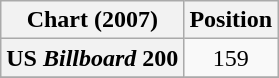<table class="wikitable sortable plainrowheaders" style="text-align:center">
<tr>
<th scope="col">Chart (2007)</th>
<th scope="col">Position</th>
</tr>
<tr>
<th scope="row">US <em>Billboard</em> 200</th>
<td style="text-align:center;">159</td>
</tr>
<tr>
</tr>
</table>
